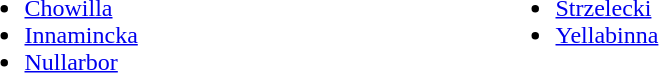<table>
<tr>
<td width=350 valign=top><br><ul><li><a href='#'>Chowilla</a></li><li><a href='#'>Innamincka</a></li><li><a href='#'>Nullarbor</a></li></ul></td>
<td width=350 valign=top><br><ul><li><a href='#'>Strzelecki</a></li><li><a href='#'>Yellabinna</a></li></ul></td>
</tr>
</table>
